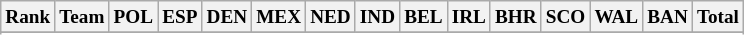<table class="wikitable" style="font-size:80%; text-align:center">
<tr>
<th>Rank</th>
<th>Team</th>
<th>POL</th>
<th>ESP</th>
<th>DEN</th>
<th>MEX</th>
<th>NED</th>
<th>IND</th>
<th>BEL</th>
<th>IRL</th>
<th>BHR</th>
<th>SCO</th>
<th>WAL</th>
<th>BAN</th>
<th>Total</th>
</tr>
<tr>
</tr>
<tr>
</tr>
<tr>
</tr>
<tr>
</tr>
<tr>
</tr>
<tr>
</tr>
<tr>
</tr>
<tr>
</tr>
<tr>
</tr>
<tr>
</tr>
<tr>
</tr>
<tr>
</tr>
<tr>
</tr>
<tr>
</tr>
<tr>
</tr>
<tr>
</tr>
<tr>
</tr>
<tr>
</tr>
<tr>
</tr>
<tr>
</tr>
<tr>
</tr>
</table>
